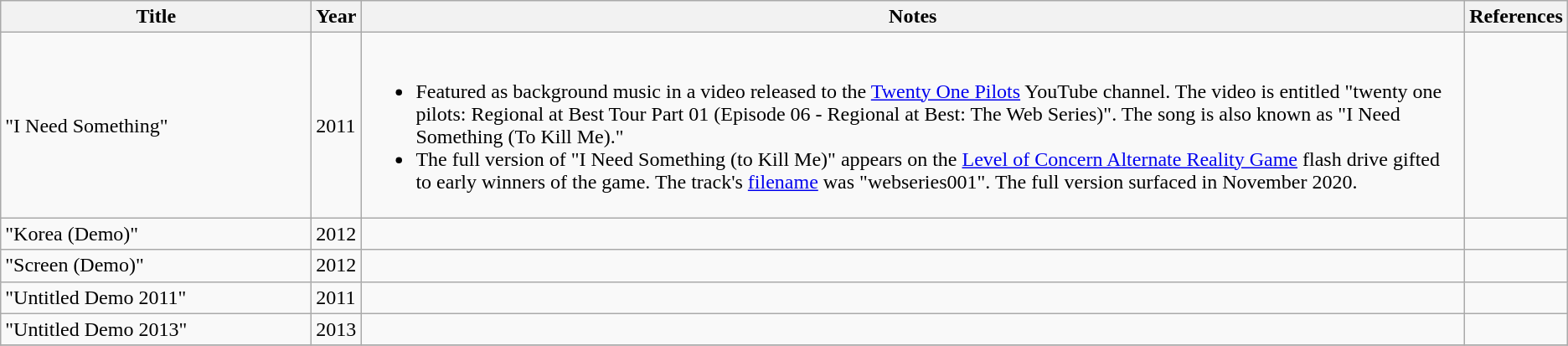<table class="wikitable sortable plainrowheaders" style="text-align:left;">
<tr>
<th scope="col" rowspan="1" style="width:15em;">Title</th>
<th scope="col" rowspan="1">Year</th>
<th scope="col" rowspan="1">Notes</th>
<th scope="col" rowspan="1">References</th>
</tr>
<tr>
<td scope="row">"I Need Something"</td>
<td>2011</td>
<td><br><ul><li>Featured as background music in a video released to the <a href='#'>Twenty One Pilots</a> YouTube channel. The video is entitled "twenty one pilots: Regional at Best Tour Part 01 (Episode 06 - Regional at Best: The Web Series)". The song is also known as "I Need Something (To Kill Me)."</li><li>The full version of "I Need Something (to Kill Me)" appears on the <a href='#'>Level of Concern Alternate Reality Game</a> flash drive gifted to early winners of the game. The track's <a href='#'>filename</a> was "webseries001". The full version surfaced in November 2020.</li></ul></td>
<td></td>
</tr>
<tr>
<td scope="row">"Korea (Demo)"</td>
<td>2012</td>
<td></td>
<td></td>
</tr>
<tr>
<td scope="row">"Screen (Demo)"</td>
<td>2012</td>
<td></td>
<td></td>
</tr>
<tr>
<td scope="row">"Untitled Demo 2011"</td>
<td>2011</td>
<td></td>
<td></td>
</tr>
<tr>
<td scope="row">"Untitled Demo 2013"</td>
<td>2013</td>
<td></td>
<td></td>
</tr>
<tr>
</tr>
</table>
